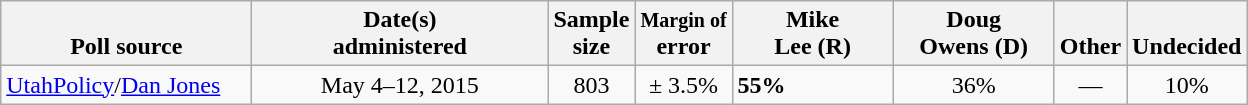<table class="wikitable">
<tr valign= bottom>
<th style="width:160px;">Poll source</th>
<th style="width:190px;">Date(s)<br>administered</th>
<th class=small>Sample<br>size</th>
<th><small>Margin of</small><br>error</th>
<th style="width:100px;">Mike<br>Lee (R)</th>
<th style="width:100px;">Doug<br>Owens (D)</th>
<th>Other</th>
<th>Undecided</th>
</tr>
<tr>
<td><a href='#'>UtahPolicy</a>/<a href='#'>Dan Jones</a></td>
<td align=center>May 4–12, 2015</td>
<td align=center>803</td>
<td align=center>± 3.5%</td>
<td><strong>55%</strong></td>
<td align=center>36%</td>
<td align=center>—</td>
<td align=center>10%</td>
</tr>
</table>
